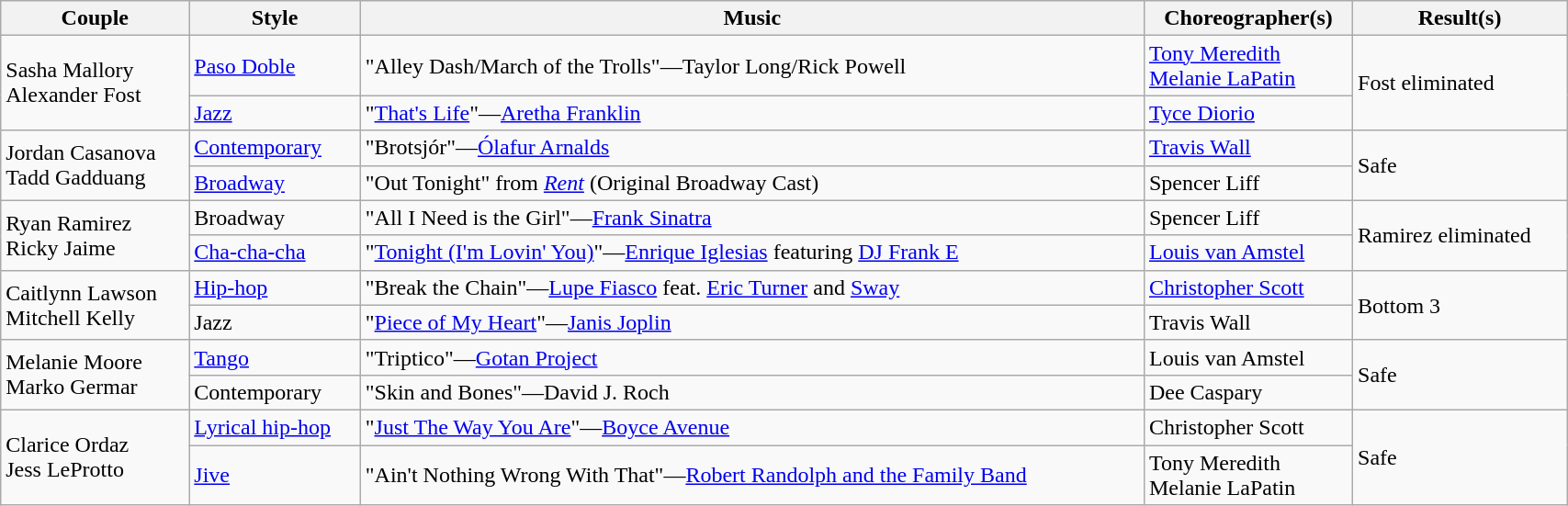<table class="wikitable" style="width:90%;">
<tr>
<th>Couple</th>
<th>Style</th>
<th>Music</th>
<th>Choreographer(s)</th>
<th>Result(s)</th>
</tr>
<tr>
<td rowspan="2">Sasha Mallory<br>Alexander Fost</td>
<td><a href='#'>Paso Doble</a></td>
<td>"Alley Dash/March of the Trolls"—Taylor Long/Rick Powell</td>
<td><a href='#'>Tony Meredith</a><br><a href='#'>Melanie LaPatin</a></td>
<td rowspan="2">Fost eliminated</td>
</tr>
<tr>
<td><a href='#'>Jazz</a></td>
<td>"<a href='#'>That's Life</a>"—<a href='#'>Aretha Franklin</a></td>
<td><a href='#'>Tyce Diorio</a></td>
</tr>
<tr>
<td rowspan="2">Jordan Casanova<br>Tadd Gadduang</td>
<td><a href='#'>Contemporary</a></td>
<td>"Brotsjór"—<a href='#'>Ólafur Arnalds</a></td>
<td><a href='#'>Travis Wall</a></td>
<td rowspan="2">Safe</td>
</tr>
<tr>
<td><a href='#'>Broadway</a></td>
<td>"Out Tonight" from <em><a href='#'>Rent</a></em> (Original Broadway Cast)</td>
<td>Spencer Liff</td>
</tr>
<tr>
<td rowspan="2">Ryan Ramirez<br>Ricky Jaime</td>
<td>Broadway</td>
<td>"All I Need is the Girl"—<a href='#'>Frank Sinatra</a></td>
<td>Spencer Liff</td>
<td rowspan="2">Ramirez eliminated</td>
</tr>
<tr>
<td><a href='#'>Cha-cha-cha</a></td>
<td>"<a href='#'>Tonight (I'm Lovin' You)</a>"—<a href='#'>Enrique Iglesias</a> featuring <a href='#'>DJ Frank E</a></td>
<td><a href='#'>Louis van Amstel</a></td>
</tr>
<tr>
<td rowspan="2">Caitlynn Lawson<br>Mitchell Kelly</td>
<td><a href='#'>Hip-hop</a></td>
<td>"Break the Chain"—<a href='#'>Lupe Fiasco</a> feat. <a href='#'>Eric Turner</a> and <a href='#'>Sway</a></td>
<td><a href='#'>Christopher Scott</a></td>
<td rowspan="2">Bottom 3</td>
</tr>
<tr>
<td>Jazz</td>
<td>"<a href='#'>Piece of My Heart</a>"—<a href='#'>Janis Joplin</a></td>
<td>Travis Wall</td>
</tr>
<tr>
<td rowspan="2">Melanie Moore<br>Marko Germar</td>
<td><a href='#'>Tango</a></td>
<td>"Triptico"—<a href='#'>Gotan Project</a></td>
<td>Louis van Amstel</td>
<td rowspan="2">Safe</td>
</tr>
<tr>
<td>Contemporary</td>
<td>"Skin and Bones"—David J. Roch</td>
<td>Dee Caspary</td>
</tr>
<tr>
<td rowspan="2">Clarice Ordaz<br>Jess LeProtto</td>
<td><a href='#'>Lyrical hip-hop</a></td>
<td>"<a href='#'>Just The Way You Are</a>"—<a href='#'>Boyce Avenue</a></td>
<td>Christopher Scott</td>
<td rowspan="2">Safe</td>
</tr>
<tr>
<td><a href='#'>Jive</a></td>
<td>"Ain't Nothing Wrong With That"—<a href='#'>Robert Randolph and the Family Band</a></td>
<td>Tony Meredith<br>Melanie LaPatin</td>
</tr>
</table>
